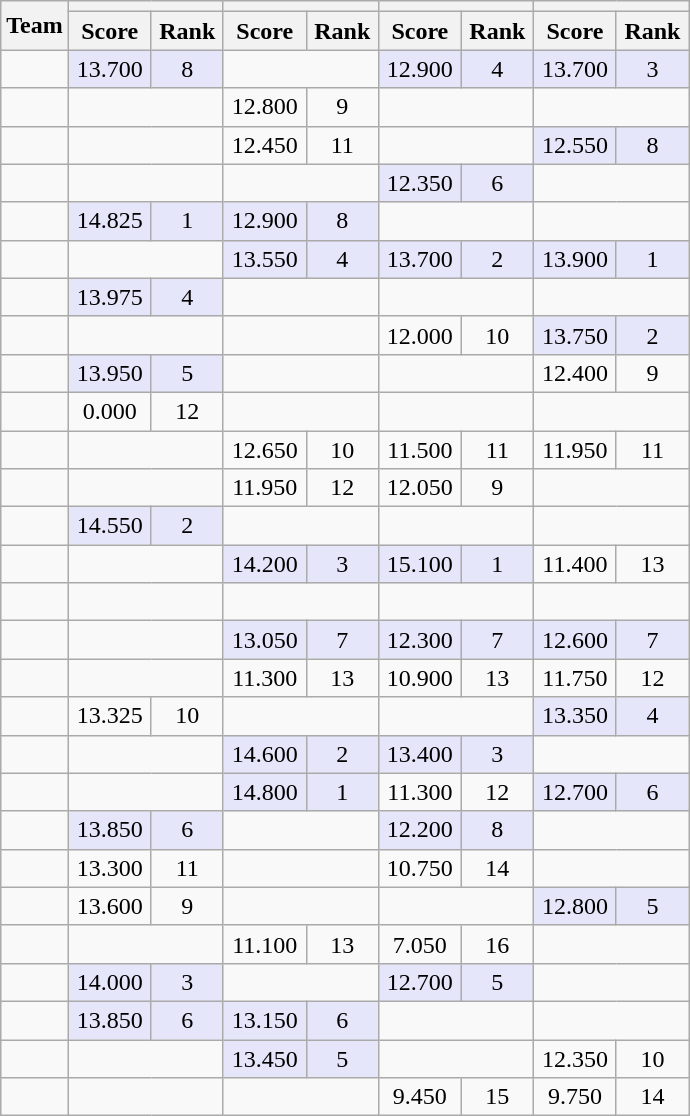<table class="wikitable" style="text-align:center">
<tr>
<th rowspan=2>Team</th>
<th style="width:6em" colspan=2></th>
<th style="width:6em" colspan=2></th>
<th style="width:6em" colspan=2></th>
<th style="width:6em" colspan=2></th>
</tr>
<tr>
<th>Score</th>
<th>Rank</th>
<th>Score</th>
<th>Rank</th>
<th>Score</th>
<th>Rank</th>
<th>Score</th>
<th>Rank</th>
</tr>
<tr>
<td align=left></td>
<td style="background:lavender;">13.700</td>
<td style="background:lavender;">8</td>
<td colspan=2> </td>
<td style="background:lavender;">12.900</td>
<td style="background:lavender;">4</td>
<td style="background:lavender;">13.700</td>
<td style="background:lavender;">3</td>
</tr>
<tr>
<td align=left></td>
<td colspan=2> </td>
<td>12.800</td>
<td>9</td>
<td colspan=2> </td>
<td colspan=2> </td>
</tr>
<tr>
<td align=left></td>
<td colspan=2> </td>
<td>12.450</td>
<td>11</td>
<td colspan=2> </td>
<td style="background:lavender;">12.550</td>
<td style="background:lavender;">8</td>
</tr>
<tr>
<td align=left></td>
<td colspan=2> </td>
<td colspan=2> </td>
<td style="background:lavender;">12.350</td>
<td style="background:lavender;">6</td>
<td colspan=2> </td>
</tr>
<tr>
<td align=left></td>
<td style="background:lavender;">14.825</td>
<td style="background:lavender;">1</td>
<td style="background:lavender;">12.900</td>
<td style="background:lavender;">8</td>
<td colspan=2> </td>
<td colspan=2> </td>
</tr>
<tr>
<td align=left></td>
<td colspan=2> </td>
<td style="background:lavender;">13.550</td>
<td style="background:lavender;">4</td>
<td style="background:lavender;">13.700</td>
<td style="background:lavender;">2</td>
<td style="background:lavender;">13.900</td>
<td style="background:lavender;">1</td>
</tr>
<tr>
<td align=left></td>
<td style="background:lavender;">13.975</td>
<td style="background:lavender;">4</td>
<td colspan=2> </td>
<td colspan=2> </td>
<td colspan=2> </td>
</tr>
<tr>
<td align=left></td>
<td colspan=2> </td>
<td colspan=2> </td>
<td>12.000</td>
<td>10</td>
<td style="background:lavender;">13.750</td>
<td style="background:lavender;">2</td>
</tr>
<tr>
<td align=left></td>
<td style="background:lavender;">13.950</td>
<td style="background:lavender;">5</td>
<td colspan=2> </td>
<td colspan=2> </td>
<td>12.400</td>
<td>9</td>
</tr>
<tr>
<td align=left></td>
<td>0.000</td>
<td>12</td>
<td colspan=2> </td>
<td colspan=2> </td>
<td colspan=2> </td>
</tr>
<tr>
<td align=left></td>
<td colspan=2> </td>
<td>12.650</td>
<td>10</td>
<td>11.500</td>
<td>11</td>
<td>11.950</td>
<td>11</td>
</tr>
<tr>
<td align=left></td>
<td colspan=2> </td>
<td>11.950</td>
<td>12</td>
<td>12.050</td>
<td>9</td>
<td colspan=2> </td>
</tr>
<tr>
<td align=left></td>
<td style="background:lavender;">14.550</td>
<td style="background:lavender;">2</td>
<td colspan=2> </td>
<td colspan=2> </td>
<td colspan=2> </td>
</tr>
<tr>
<td align=left></td>
<td colspan=2> </td>
<td style="background:lavender;">14.200</td>
<td style="background:lavender;">3</td>
<td style="background:lavender;">15.100</td>
<td style="background:lavender;">1</td>
<td>11.400</td>
<td>13</td>
</tr>
<tr>
<td align=left></td>
<td colspan=2> </td>
<td colspan=2> </td>
<td colspan=2> </td>
<td colspan=2> </td>
</tr>
<tr>
<td align=left></td>
<td colspan=2> </td>
<td style="background:lavender;">13.050</td>
<td style="background:lavender;">7</td>
<td style="background:lavender;">12.300</td>
<td style="background:lavender;">7</td>
<td style="background:lavender;">12.600</td>
<td style="background:lavender;">7</td>
</tr>
<tr>
<td align=left></td>
<td colspan=2> </td>
<td>11.300</td>
<td>13</td>
<td>10.900</td>
<td>13</td>
<td>11.750</td>
<td>12</td>
</tr>
<tr>
<td align=left></td>
<td>13.325</td>
<td>10</td>
<td colspan=2> </td>
<td colspan=2> </td>
<td style="background:lavender;">13.350</td>
<td style="background:lavender;">4</td>
</tr>
<tr>
<td align=left></td>
<td colspan=2> </td>
<td style="background:lavender;">14.600</td>
<td style="background:lavender;">2</td>
<td style="background:lavender;">13.400</td>
<td style="background:lavender;">3</td>
<td colspan=2> </td>
</tr>
<tr>
<td align=left></td>
<td colspan=2> </td>
<td style="background:lavender;">14.800</td>
<td style="background:lavender;">1</td>
<td>11.300</td>
<td>12</td>
<td style="background:lavender;">12.700</td>
<td style="background:lavender;">6</td>
</tr>
<tr>
<td align=left></td>
<td style="background:lavender;">13.850</td>
<td style="background:lavender;">6</td>
<td colspan=2> </td>
<td style="background:lavender;">12.200</td>
<td style="background:lavender;">8</td>
<td colspan=2> </td>
</tr>
<tr>
<td align=left></td>
<td>13.300</td>
<td>11</td>
<td colspan=2> </td>
<td>10.750</td>
<td>14</td>
<td colspan=2> </td>
</tr>
<tr>
<td align=left></td>
<td>13.600</td>
<td>9</td>
<td colspan=2> </td>
<td colspan=2> </td>
<td style="background:lavender;">12.800</td>
<td style="background:lavender;">5</td>
</tr>
<tr>
<td align=left></td>
<td colspan=2> </td>
<td>11.100</td>
<td>13</td>
<td>7.050</td>
<td>16</td>
<td colspan=2> </td>
</tr>
<tr>
<td align=left></td>
<td style="background:lavender;">14.000</td>
<td style="background:lavender;">3</td>
<td colspan=2> </td>
<td style="background:lavender;">12.700</td>
<td style="background:lavender;">5</td>
<td colspan=2> </td>
</tr>
<tr>
<td align=left></td>
<td style="background:lavender;">13.850</td>
<td style="background:lavender;">6</td>
<td style="background:lavender;">13.150</td>
<td style="background:lavender;">6</td>
<td colspan=2> </td>
<td colspan=2> </td>
</tr>
<tr>
<td align=left></td>
<td colspan=2> </td>
<td style="background:lavender;">13.450</td>
<td style="background:lavender;">5</td>
<td colspan=2> </td>
<td>12.350</td>
<td>10</td>
</tr>
<tr>
<td align=left></td>
<td colspan=2> </td>
<td colspan=2> </td>
<td>9.450</td>
<td>15</td>
<td>9.750</td>
<td>14</td>
</tr>
</table>
